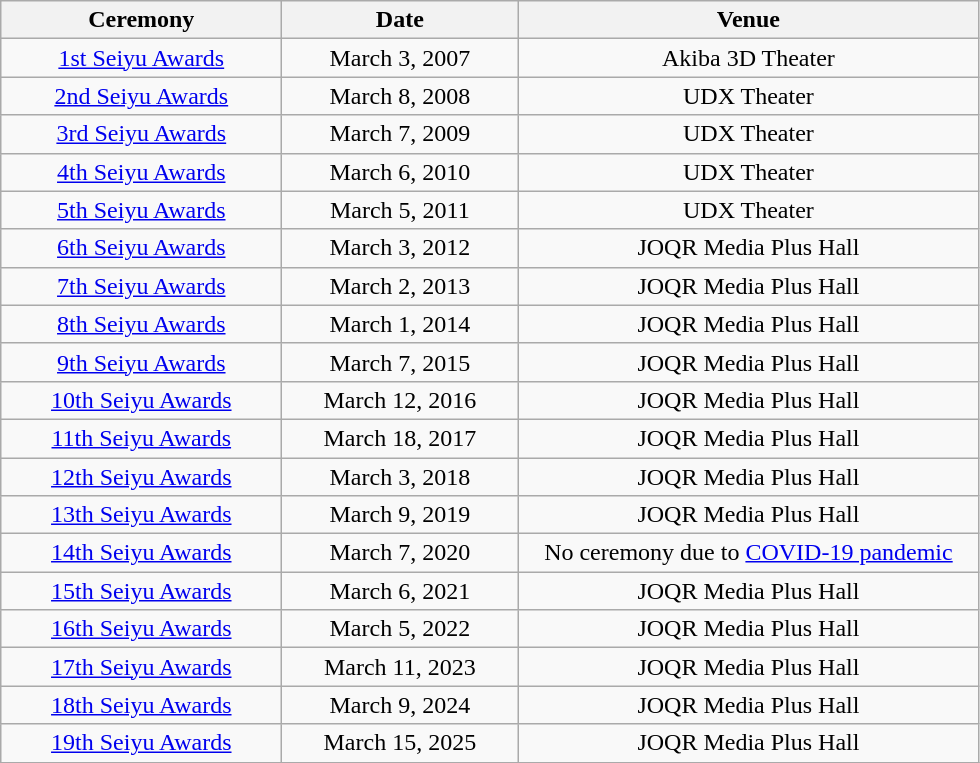<table class="sortable wikitable" style="text-align: center">
<tr>
<th style="width:180px;">Ceremony</th>
<th style="width:150px;">Date</th>
<th style="width:300px;">Venue</th>
</tr>
<tr>
<td><a href='#'>1st Seiyu Awards</a></td>
<td>March 3, 2007</td>
<td>Akiba 3D Theater</td>
</tr>
<tr>
<td><a href='#'>2nd Seiyu Awards</a></td>
<td>March 8, 2008</td>
<td>UDX Theater</td>
</tr>
<tr>
<td><a href='#'>3rd Seiyu Awards</a></td>
<td>March 7, 2009</td>
<td>UDX Theater</td>
</tr>
<tr>
<td><a href='#'>4th Seiyu Awards</a></td>
<td>March 6, 2010</td>
<td>UDX Theater</td>
</tr>
<tr>
<td><a href='#'>5th Seiyu Awards</a></td>
<td>March 5, 2011</td>
<td>UDX Theater</td>
</tr>
<tr>
<td><a href='#'>6th Seiyu Awards</a></td>
<td>March 3, 2012</td>
<td>JOQR Media Plus Hall</td>
</tr>
<tr>
<td><a href='#'>7th Seiyu Awards</a></td>
<td>March 2, 2013</td>
<td>JOQR Media Plus Hall</td>
</tr>
<tr>
<td><a href='#'>8th Seiyu Awards</a></td>
<td>March 1, 2014</td>
<td>JOQR Media Plus Hall</td>
</tr>
<tr>
<td><a href='#'>9th Seiyu Awards</a></td>
<td>March 7, 2015</td>
<td>JOQR Media Plus Hall</td>
</tr>
<tr>
<td><a href='#'>10th Seiyu Awards</a></td>
<td>March 12, 2016</td>
<td>JOQR Media Plus Hall</td>
</tr>
<tr>
<td><a href='#'>11th Seiyu Awards</a></td>
<td>March 18, 2017</td>
<td>JOQR Media Plus Hall</td>
</tr>
<tr>
<td><a href='#'>12th Seiyu Awards</a></td>
<td>March 3, 2018</td>
<td>JOQR Media Plus Hall</td>
</tr>
<tr>
<td><a href='#'>13th Seiyu Awards</a></td>
<td>March 9, 2019</td>
<td>JOQR Media Plus Hall</td>
</tr>
<tr>
<td><a href='#'>14th Seiyu Awards</a></td>
<td>March 7, 2020</td>
<td>No ceremony due to <a href='#'>COVID-19 pandemic</a></td>
</tr>
<tr>
<td><a href='#'>15th Seiyu Awards</a></td>
<td>March 6, 2021</td>
<td>JOQR Media Plus Hall</td>
</tr>
<tr>
<td><a href='#'>16th Seiyu Awards</a></td>
<td>March 5, 2022</td>
<td>JOQR Media Plus Hall</td>
</tr>
<tr>
<td><a href='#'>17th Seiyu Awards</a></td>
<td>March 11, 2023</td>
<td>JOQR Media Plus Hall</td>
</tr>
<tr>
<td><a href='#'>18th Seiyu Awards</a></td>
<td>March 9, 2024</td>
<td>JOQR Media Plus Hall</td>
</tr>
<tr>
<td><a href='#'>19th Seiyu Awards</a></td>
<td>March 15, 2025</td>
<td>JOQR Media Plus Hall</td>
</tr>
<tr>
</tr>
</table>
